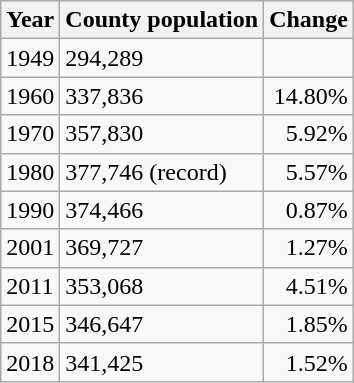<table class="wikitable">
<tr>
<th>Year</th>
<th>County population</th>
<th>Change</th>
</tr>
<tr>
<td>1949</td>
<td> 294,289</td>
<td align="right"></td>
</tr>
<tr>
<td>1960</td>
<td> 337,836</td>
<td align="right"> 14.80%</td>
</tr>
<tr>
<td>1970</td>
<td> 357,830</td>
<td align="right"> 5.92%</td>
</tr>
<tr>
<td>1980</td>
<td> 377,746 (record)</td>
<td align="right"> 5.57%</td>
</tr>
<tr>
<td>1990</td>
<td> 374,466</td>
<td align="right"> 0.87%</td>
</tr>
<tr>
<td>2001</td>
<td> 369,727</td>
<td align="right"> 1.27%</td>
</tr>
<tr>
<td>2011</td>
<td> 353,068</td>
<td align="right"> 4.51%</td>
</tr>
<tr>
<td>2015</td>
<td> 346,647</td>
<td align="right"> 1.85%</td>
</tr>
<tr>
<td>2018</td>
<td> 341,425</td>
<td align="right"> 1.52%</td>
</tr>
</table>
